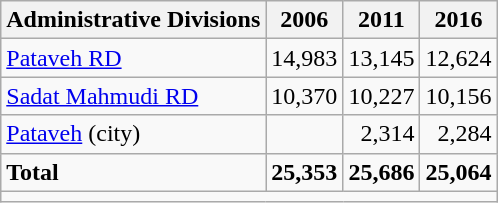<table class="wikitable">
<tr>
<th>Administrative Divisions</th>
<th>2006</th>
<th>2011</th>
<th>2016</th>
</tr>
<tr>
<td><a href='#'>Pataveh RD</a></td>
<td style="text-align: right;">14,983</td>
<td style="text-align: right;">13,145</td>
<td style="text-align: right;">12,624</td>
</tr>
<tr>
<td><a href='#'>Sadat Mahmudi RD</a></td>
<td style="text-align: right;">10,370</td>
<td style="text-align: right;">10,227</td>
<td style="text-align: right;">10,156</td>
</tr>
<tr>
<td><a href='#'>Pataveh</a> (city)</td>
<td style="text-align: right;"></td>
<td style="text-align: right;">2,314</td>
<td style="text-align: right;">2,284</td>
</tr>
<tr>
<td><strong>Total</strong></td>
<td style="text-align: right;"><strong>25,353</strong></td>
<td style="text-align: right;"><strong>25,686</strong></td>
<td style="text-align: right;"><strong>25,064</strong></td>
</tr>
<tr>
<td colspan=4></td>
</tr>
</table>
